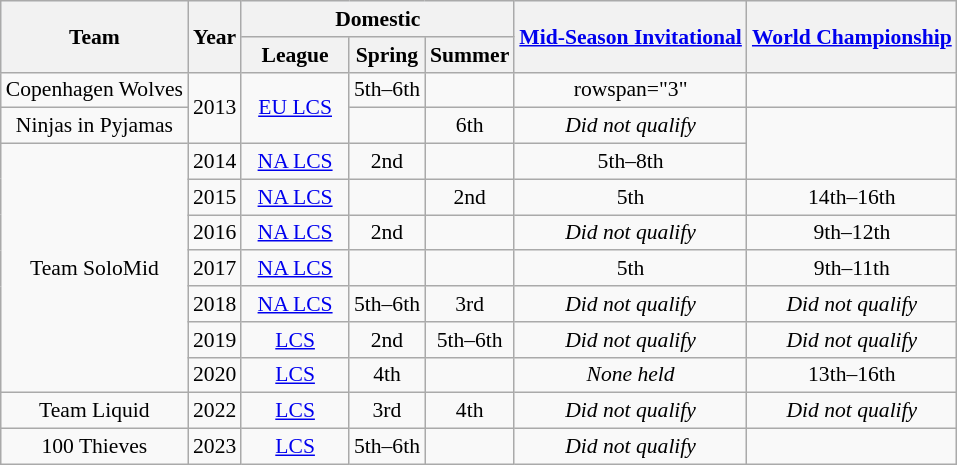<table class="wikitable" style="font-size:90%; text-align:center;">
<tr style="background:#f0f6ff;">
<th rowspan=2>Team</th>
<th rowspan=2>Year</th>
<th colspan=3>Domestic</th>
<th rowspan=2><a href='#'>Mid-Season Invitational</a></th>
<th rowspan=2><a href='#'>World Championship</a></th>
</tr>
<tr>
<th width=65px>League</th>
<th>Spring</th>
<th>Summer</th>
</tr>
<tr>
<td>Copenhagen Wolves</td>
<td rowspan="2">2013</td>
<td rowspan="2"><a href='#'>EU LCS</a></td>
<td>5th–6th</td>
<td></td>
<td>rowspan="3" </td>
<td></td>
</tr>
<tr>
<td>Ninjas in Pyjamas</td>
<td></td>
<td>6th</td>
<td><em>Did not qualify</em></td>
</tr>
<tr>
<td rowspan="7">Team SoloMid</td>
<td>2014</td>
<td><a href='#'>NA LCS</a></td>
<td>2nd</td>
<td></td>
<td>5th–8th</td>
</tr>
<tr>
<td>2015</td>
<td><a href='#'>NA LCS</a></td>
<td></td>
<td>2nd</td>
<td>5th</td>
<td>14th–16th</td>
</tr>
<tr>
<td>2016</td>
<td><a href='#'>NA LCS</a></td>
<td>2nd</td>
<td></td>
<td><em>Did not qualify</em></td>
<td>9th–12th</td>
</tr>
<tr>
<td>2017</td>
<td><a href='#'>NA LCS</a></td>
<td></td>
<td></td>
<td>5th</td>
<td>9th–11th</td>
</tr>
<tr>
<td>2018</td>
<td><a href='#'>NA LCS</a></td>
<td>5th–6th</td>
<td>3rd</td>
<td><em>Did not qualify</em></td>
<td><em>Did not qualify</em></td>
</tr>
<tr>
<td>2019</td>
<td><a href='#'>LCS</a></td>
<td>2nd</td>
<td>5th–6th</td>
<td><em>Did not qualify</em></td>
<td><em>Did not qualify</em></td>
</tr>
<tr>
<td>2020</td>
<td><a href='#'>LCS</a></td>
<td>4th</td>
<td></td>
<td><em>None held</em></td>
<td>13th–16th</td>
</tr>
<tr>
<td>Team Liquid</td>
<td>2022</td>
<td><a href='#'>LCS</a></td>
<td>3rd</td>
<td>4th</td>
<td><em>Did not qualify</em></td>
<td><em>Did not qualify</em></td>
</tr>
<tr>
<td>100 Thieves</td>
<td>2023</td>
<td><a href='#'>LCS</a></td>
<td>5th–6th</td>
<td></td>
<td><em>Did not qualify</em></td>
<td></td>
</tr>
</table>
